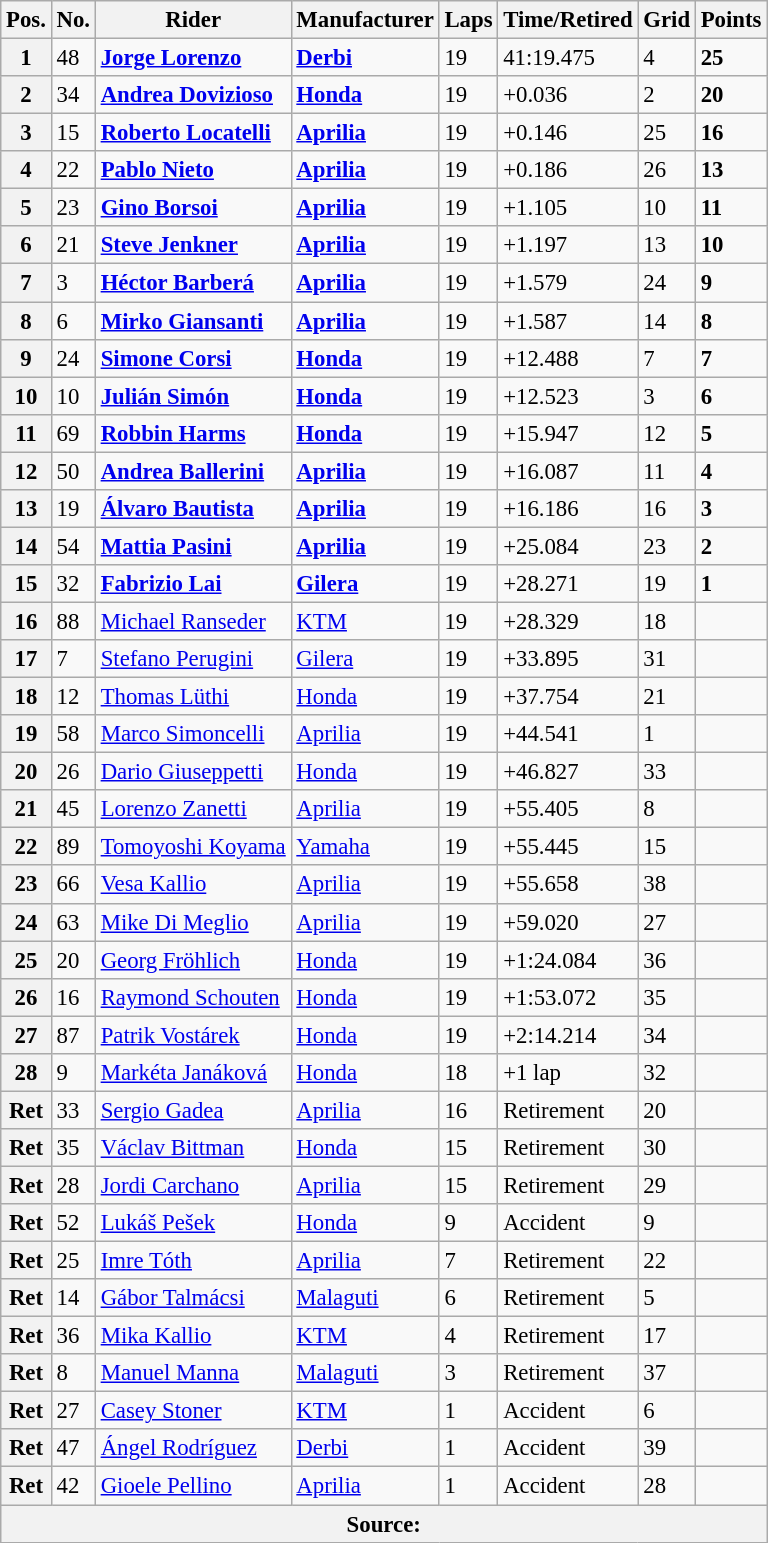<table class="wikitable" style="font-size: 95%;">
<tr>
<th>Pos.</th>
<th>No.</th>
<th>Rider</th>
<th>Manufacturer</th>
<th>Laps</th>
<th>Time/Retired</th>
<th>Grid</th>
<th>Points</th>
</tr>
<tr>
<th>1</th>
<td>48</td>
<td> <strong><a href='#'>Jorge Lorenzo</a></strong></td>
<td><strong><a href='#'>Derbi</a></strong></td>
<td>19</td>
<td>41:19.475</td>
<td>4</td>
<td><strong>25</strong></td>
</tr>
<tr>
<th>2</th>
<td>34</td>
<td> <strong><a href='#'>Andrea Dovizioso</a></strong></td>
<td><strong><a href='#'>Honda</a></strong></td>
<td>19</td>
<td>+0.036</td>
<td>2</td>
<td><strong>20</strong></td>
</tr>
<tr>
<th>3</th>
<td>15</td>
<td> <strong><a href='#'>Roberto Locatelli</a></strong></td>
<td><strong><a href='#'>Aprilia</a></strong></td>
<td>19</td>
<td>+0.146</td>
<td>25</td>
<td><strong>16</strong></td>
</tr>
<tr>
<th>4</th>
<td>22</td>
<td> <strong><a href='#'>Pablo Nieto</a></strong></td>
<td><strong><a href='#'>Aprilia</a></strong></td>
<td>19</td>
<td>+0.186</td>
<td>26</td>
<td><strong>13</strong></td>
</tr>
<tr>
<th>5</th>
<td>23</td>
<td> <strong><a href='#'>Gino Borsoi</a></strong></td>
<td><strong><a href='#'>Aprilia</a></strong></td>
<td>19</td>
<td>+1.105</td>
<td>10</td>
<td><strong>11</strong></td>
</tr>
<tr>
<th>6</th>
<td>21</td>
<td> <strong><a href='#'>Steve Jenkner</a></strong></td>
<td><strong><a href='#'>Aprilia</a></strong></td>
<td>19</td>
<td>+1.197</td>
<td>13</td>
<td><strong>10</strong></td>
</tr>
<tr>
<th>7</th>
<td>3</td>
<td> <strong><a href='#'>Héctor Barberá</a></strong></td>
<td><strong><a href='#'>Aprilia</a></strong></td>
<td>19</td>
<td>+1.579</td>
<td>24</td>
<td><strong>9</strong></td>
</tr>
<tr>
<th>8</th>
<td>6</td>
<td> <strong><a href='#'>Mirko Giansanti</a></strong></td>
<td><strong><a href='#'>Aprilia</a></strong></td>
<td>19</td>
<td>+1.587</td>
<td>14</td>
<td><strong>8</strong></td>
</tr>
<tr>
<th>9</th>
<td>24</td>
<td> <strong><a href='#'>Simone Corsi</a></strong></td>
<td><strong><a href='#'>Honda</a></strong></td>
<td>19</td>
<td>+12.488</td>
<td>7</td>
<td><strong>7</strong></td>
</tr>
<tr>
<th>10</th>
<td>10</td>
<td> <strong><a href='#'>Julián Simón</a></strong></td>
<td><strong><a href='#'>Honda</a></strong></td>
<td>19</td>
<td>+12.523</td>
<td>3</td>
<td><strong>6</strong></td>
</tr>
<tr>
<th>11</th>
<td>69</td>
<td> <strong><a href='#'>Robbin Harms</a></strong></td>
<td><strong><a href='#'>Honda</a></strong></td>
<td>19</td>
<td>+15.947</td>
<td>12</td>
<td><strong>5</strong></td>
</tr>
<tr>
<th>12</th>
<td>50</td>
<td> <strong><a href='#'>Andrea Ballerini</a></strong></td>
<td><strong><a href='#'>Aprilia</a></strong></td>
<td>19</td>
<td>+16.087</td>
<td>11</td>
<td><strong>4</strong></td>
</tr>
<tr>
<th>13</th>
<td>19</td>
<td> <strong><a href='#'>Álvaro Bautista</a></strong></td>
<td><strong><a href='#'>Aprilia</a></strong></td>
<td>19</td>
<td>+16.186</td>
<td>16</td>
<td><strong>3</strong></td>
</tr>
<tr>
<th>14</th>
<td>54</td>
<td> <strong><a href='#'>Mattia Pasini</a></strong></td>
<td><strong><a href='#'>Aprilia</a></strong></td>
<td>19</td>
<td>+25.084</td>
<td>23</td>
<td><strong>2</strong></td>
</tr>
<tr>
<th>15</th>
<td>32</td>
<td> <strong><a href='#'>Fabrizio Lai</a></strong></td>
<td><strong><a href='#'>Gilera</a></strong></td>
<td>19</td>
<td>+28.271</td>
<td>19</td>
<td><strong>1</strong></td>
</tr>
<tr>
<th>16</th>
<td>88</td>
<td> <a href='#'>Michael Ranseder</a></td>
<td><a href='#'>KTM</a></td>
<td>19</td>
<td>+28.329</td>
<td>18</td>
<td></td>
</tr>
<tr>
<th>17</th>
<td>7</td>
<td> <a href='#'>Stefano Perugini</a></td>
<td><a href='#'>Gilera</a></td>
<td>19</td>
<td>+33.895</td>
<td>31</td>
<td></td>
</tr>
<tr>
<th>18</th>
<td>12</td>
<td> <a href='#'>Thomas Lüthi</a></td>
<td><a href='#'>Honda</a></td>
<td>19</td>
<td>+37.754</td>
<td>21</td>
<td></td>
</tr>
<tr>
<th>19</th>
<td>58</td>
<td> <a href='#'>Marco Simoncelli</a></td>
<td><a href='#'>Aprilia</a></td>
<td>19</td>
<td>+44.541</td>
<td>1</td>
<td></td>
</tr>
<tr>
<th>20</th>
<td>26</td>
<td> <a href='#'>Dario Giuseppetti</a></td>
<td><a href='#'>Honda</a></td>
<td>19</td>
<td>+46.827</td>
<td>33</td>
<td></td>
</tr>
<tr>
<th>21</th>
<td>45</td>
<td> <a href='#'>Lorenzo Zanetti</a></td>
<td><a href='#'>Aprilia</a></td>
<td>19</td>
<td>+55.405</td>
<td>8</td>
<td></td>
</tr>
<tr>
<th>22</th>
<td>89</td>
<td> <a href='#'>Tomoyoshi Koyama</a></td>
<td><a href='#'>Yamaha</a></td>
<td>19</td>
<td>+55.445</td>
<td>15</td>
<td></td>
</tr>
<tr>
<th>23</th>
<td>66</td>
<td> <a href='#'>Vesa Kallio</a></td>
<td><a href='#'>Aprilia</a></td>
<td>19</td>
<td>+55.658</td>
<td>38</td>
<td></td>
</tr>
<tr>
<th>24</th>
<td>63</td>
<td> <a href='#'>Mike Di Meglio</a></td>
<td><a href='#'>Aprilia</a></td>
<td>19</td>
<td>+59.020</td>
<td>27</td>
<td></td>
</tr>
<tr>
<th>25</th>
<td>20</td>
<td> <a href='#'>Georg Fröhlich</a></td>
<td><a href='#'>Honda</a></td>
<td>19</td>
<td>+1:24.084</td>
<td>36</td>
<td></td>
</tr>
<tr>
<th>26</th>
<td>16</td>
<td> <a href='#'>Raymond Schouten</a></td>
<td><a href='#'>Honda</a></td>
<td>19</td>
<td>+1:53.072</td>
<td>35</td>
<td></td>
</tr>
<tr>
<th>27</th>
<td>87</td>
<td> <a href='#'>Patrik Vostárek</a></td>
<td><a href='#'>Honda</a></td>
<td>19</td>
<td>+2:14.214</td>
<td>34</td>
<td></td>
</tr>
<tr>
<th>28</th>
<td>9</td>
<td> <a href='#'>Markéta Janáková</a></td>
<td><a href='#'>Honda</a></td>
<td>18</td>
<td>+1 lap</td>
<td>32</td>
<td></td>
</tr>
<tr>
<th>Ret</th>
<td>33</td>
<td> <a href='#'>Sergio Gadea</a></td>
<td><a href='#'>Aprilia</a></td>
<td>16</td>
<td>Retirement</td>
<td>20</td>
<td></td>
</tr>
<tr>
<th>Ret</th>
<td>35</td>
<td> <a href='#'>Václav Bittman</a></td>
<td><a href='#'>Honda</a></td>
<td>15</td>
<td>Retirement</td>
<td>30</td>
<td></td>
</tr>
<tr>
<th>Ret</th>
<td>28</td>
<td> <a href='#'>Jordi Carchano</a></td>
<td><a href='#'>Aprilia</a></td>
<td>15</td>
<td>Retirement</td>
<td>29</td>
<td></td>
</tr>
<tr>
<th>Ret</th>
<td>52</td>
<td> <a href='#'>Lukáš Pešek</a></td>
<td><a href='#'>Honda</a></td>
<td>9</td>
<td>Accident</td>
<td>9</td>
<td></td>
</tr>
<tr>
<th>Ret</th>
<td>25</td>
<td> <a href='#'>Imre Tóth</a></td>
<td><a href='#'>Aprilia</a></td>
<td>7</td>
<td>Retirement</td>
<td>22</td>
<td></td>
</tr>
<tr>
<th>Ret</th>
<td>14</td>
<td> <a href='#'>Gábor Talmácsi</a></td>
<td><a href='#'>Malaguti</a></td>
<td>6</td>
<td>Retirement</td>
<td>5</td>
<td></td>
</tr>
<tr>
<th>Ret</th>
<td>36</td>
<td> <a href='#'>Mika Kallio</a></td>
<td><a href='#'>KTM</a></td>
<td>4</td>
<td>Retirement</td>
<td>17</td>
<td></td>
</tr>
<tr>
<th>Ret</th>
<td>8</td>
<td> <a href='#'>Manuel Manna</a></td>
<td><a href='#'>Malaguti</a></td>
<td>3</td>
<td>Retirement</td>
<td>37</td>
<td></td>
</tr>
<tr>
<th>Ret</th>
<td>27</td>
<td> <a href='#'>Casey Stoner</a></td>
<td><a href='#'>KTM</a></td>
<td>1</td>
<td>Accident</td>
<td>6</td>
<td></td>
</tr>
<tr>
<th>Ret</th>
<td>47</td>
<td> <a href='#'>Ángel Rodríguez</a></td>
<td><a href='#'>Derbi</a></td>
<td>1</td>
<td>Accident</td>
<td>39</td>
<td></td>
</tr>
<tr>
<th>Ret</th>
<td>42</td>
<td> <a href='#'>Gioele Pellino</a></td>
<td><a href='#'>Aprilia</a></td>
<td>1</td>
<td>Accident</td>
<td>28</td>
<td></td>
</tr>
<tr>
<th colspan=8>Source: </th>
</tr>
</table>
